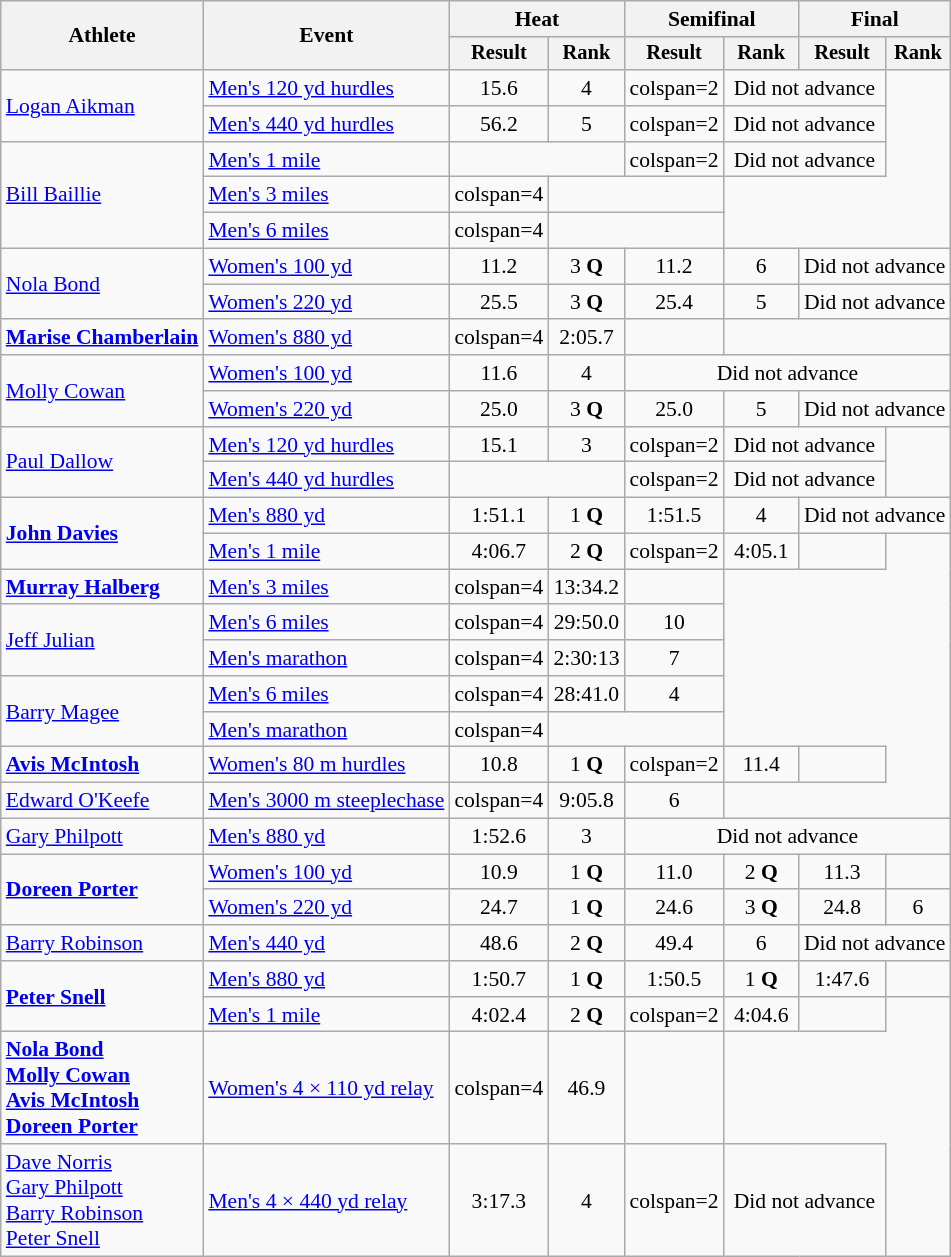<table class=wikitable style=font-size:90%>
<tr>
<th rowspan=2>Athlete</th>
<th rowspan=2>Event</th>
<th colspan=2>Heat</th>
<th colspan=2>Semifinal</th>
<th colspan=2>Final</th>
</tr>
<tr style=font-size:95%>
<th>Result</th>
<th>Rank</th>
<th>Result</th>
<th>Rank</th>
<th>Result</th>
<th>Rank</th>
</tr>
<tr align=center>
<td align=left rowspan=2><a href='#'>Logan Aikman</a></td>
<td align=left><a href='#'>Men's 120 yd hurdles</a></td>
<td>15.6</td>
<td>4</td>
<td>colspan=2 </td>
<td colspan=2>Did not advance</td>
</tr>
<tr align=center>
<td align=left><a href='#'>Men's 440 yd hurdles</a></td>
<td>56.2</td>
<td>5</td>
<td>colspan=2 </td>
<td colspan=2>Did not advance</td>
</tr>
<tr align=center>
<td align=left rowspan=3><a href='#'>Bill Baillie</a></td>
<td align=left><a href='#'>Men's 1 mile</a></td>
<td colspan=2></td>
<td>colspan=2 </td>
<td colspan=2>Did not advance</td>
</tr>
<tr align=center>
<td align=left><a href='#'>Men's 3 miles</a></td>
<td>colspan=4 </td>
<td colspan=2></td>
</tr>
<tr align=center>
<td align=left><a href='#'>Men's 6 miles</a></td>
<td>colspan=4 </td>
<td colspan=2></td>
</tr>
<tr align=center>
<td align=left rowspan=2><a href='#'>Nola Bond</a></td>
<td align=left><a href='#'>Women's 100 yd</a></td>
<td>11.2</td>
<td>3 <strong>Q</strong></td>
<td>11.2</td>
<td>6</td>
<td colspan=2>Did not advance</td>
</tr>
<tr align=center>
<td align=left><a href='#'>Women's 220 yd</a></td>
<td>25.5</td>
<td>3 <strong>Q</strong></td>
<td>25.4</td>
<td>5</td>
<td colspan=2>Did not advance</td>
</tr>
<tr align=center>
<td align=left><strong><a href='#'>Marise Chamberlain</a></strong></td>
<td align=left><a href='#'>Women's 880 yd</a></td>
<td>colspan=4 </td>
<td>2:05.7</td>
<td></td>
</tr>
<tr align=center>
<td align=left rowspan=2><a href='#'>Molly Cowan</a></td>
<td align=left><a href='#'>Women's 100 yd</a></td>
<td>11.6</td>
<td>4</td>
<td colspan=4>Did not advance</td>
</tr>
<tr align=center>
<td align=left><a href='#'>Women's 220 yd</a></td>
<td>25.0</td>
<td>3 <strong>Q</strong></td>
<td>25.0</td>
<td>5</td>
<td colspan=2>Did not advance</td>
</tr>
<tr align=center>
<td align=left rowspan=2><a href='#'>Paul Dallow</a></td>
<td align=left><a href='#'>Men's 120 yd hurdles</a></td>
<td>15.1</td>
<td>3</td>
<td>colspan=2 </td>
<td colspan=2>Did not advance</td>
</tr>
<tr align=center>
<td align=left><a href='#'>Men's 440 yd hurdles</a></td>
<td colspan=2></td>
<td>colspan=2 </td>
<td colspan=2>Did not advance</td>
</tr>
<tr align=center>
<td align=left rowspan=2><strong><a href='#'>John Davies</a></strong></td>
<td align=left><a href='#'>Men's 880 yd</a></td>
<td>1:51.1</td>
<td>1 <strong>Q</strong></td>
<td>1:51.5</td>
<td>4</td>
<td colspan=2>Did not advance</td>
</tr>
<tr align=center>
<td align=left><a href='#'>Men's 1 mile</a></td>
<td>4:06.7</td>
<td>2 <strong>Q</strong></td>
<td>colspan=2 </td>
<td>4:05.1</td>
<td></td>
</tr>
<tr align=center>
<td align=left><strong><a href='#'>Murray Halberg</a></strong></td>
<td align=left><a href='#'>Men's 3 miles</a></td>
<td>colspan=4 </td>
<td>13:34.2</td>
<td></td>
</tr>
<tr align=center>
<td align=left rowspan=2><a href='#'>Jeff Julian</a></td>
<td align=left><a href='#'>Men's 6 miles</a></td>
<td>colspan=4 </td>
<td>29:50.0</td>
<td>10</td>
</tr>
<tr align=center>
<td align=left><a href='#'>Men's marathon</a></td>
<td>colspan=4 </td>
<td>2:30:13</td>
<td>7</td>
</tr>
<tr align=center>
<td align=left rowspan=2><a href='#'>Barry Magee</a></td>
<td align=left><a href='#'>Men's 6 miles</a></td>
<td>colspan=4 </td>
<td>28:41.0</td>
<td>4</td>
</tr>
<tr align=center>
<td align=left><a href='#'>Men's marathon</a></td>
<td>colspan=4 </td>
<td colspan=2></td>
</tr>
<tr align=center>
<td align=left><strong><a href='#'>Avis McIntosh</a></strong></td>
<td align=left><a href='#'>Women's 80 m hurdles</a></td>
<td>10.8</td>
<td>1 <strong>Q</strong></td>
<td>colspan=2 </td>
<td>11.4</td>
<td></td>
</tr>
<tr align=center>
<td align=left><a href='#'>Edward O'Keefe</a></td>
<td align=left><a href='#'>Men's 3000 m steeplechase</a></td>
<td>colspan=4 </td>
<td>9:05.8</td>
<td>6</td>
</tr>
<tr align=center>
<td align=left><a href='#'>Gary Philpott</a></td>
<td align=left><a href='#'>Men's 880 yd</a></td>
<td>1:52.6</td>
<td>3</td>
<td colspan=4>Did not advance</td>
</tr>
<tr align=center>
<td align=left rowspan=2><strong><a href='#'>Doreen Porter</a></strong></td>
<td align=left><a href='#'>Women's 100 yd</a></td>
<td>10.9</td>
<td>1 <strong>Q</strong></td>
<td>11.0</td>
<td>2 <strong>Q</strong></td>
<td>11.3</td>
<td></td>
</tr>
<tr align=center>
<td align=left><a href='#'>Women's 220 yd</a></td>
<td>24.7</td>
<td>1 <strong>Q</strong></td>
<td>24.6</td>
<td>3 <strong>Q</strong></td>
<td>24.8</td>
<td>6</td>
</tr>
<tr align=center>
<td align=left><a href='#'>Barry Robinson</a></td>
<td align=left><a href='#'>Men's 440 yd</a></td>
<td>48.6</td>
<td>2 <strong>Q</strong></td>
<td>49.4</td>
<td>6</td>
<td colspan=2>Did not advance</td>
</tr>
<tr align=center>
<td align=left rowspan=2><strong><a href='#'>Peter Snell</a></strong></td>
<td align=left><a href='#'>Men's 880 yd</a></td>
<td>1:50.7</td>
<td>1 <strong>Q</strong></td>
<td>1:50.5</td>
<td>1 <strong>Q</strong></td>
<td>1:47.6 </td>
<td></td>
</tr>
<tr align=center>
<td align=left><a href='#'>Men's 1 mile</a></td>
<td>4:02.4</td>
<td>2 <strong>Q</strong></td>
<td>colspan=2 </td>
<td>4:04.6</td>
<td></td>
</tr>
<tr align=center>
<td align=left><strong><a href='#'>Nola Bond</a><br><a href='#'>Molly Cowan</a><br><a href='#'>Avis McIntosh</a><br><a href='#'>Doreen Porter</a></strong></td>
<td align=left><a href='#'>Women's 4 × 110 yd relay</a></td>
<td>colspan=4 </td>
<td>46.9</td>
<td></td>
</tr>
<tr align=center>
<td align=left><a href='#'>Dave Norris</a><br><a href='#'>Gary Philpott</a><br><a href='#'>Barry Robinson</a><br><a href='#'>Peter Snell</a></td>
<td align=left><a href='#'>Men's 4 × 440 yd relay</a></td>
<td>3:17.3</td>
<td>4</td>
<td>colspan=2 </td>
<td colspan=2>Did not advance</td>
</tr>
</table>
